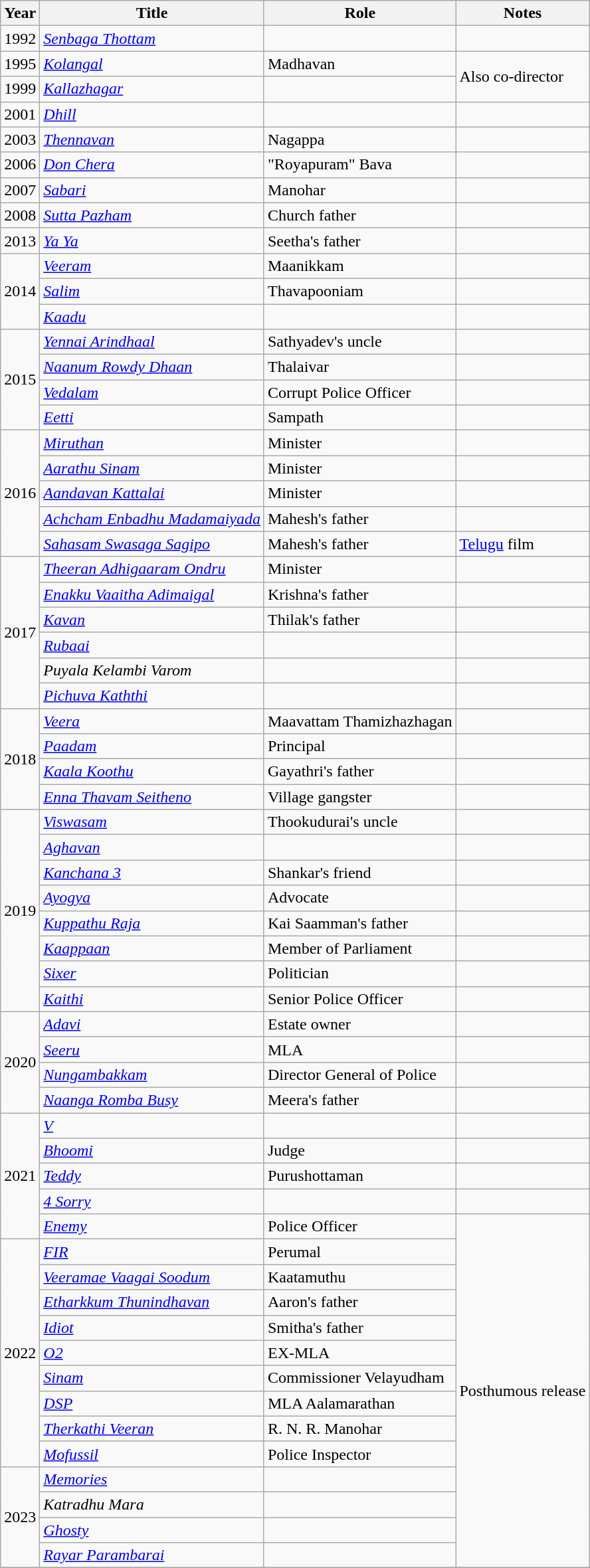<table class="wikitable sortable">
<tr>
<th>Year</th>
<th>Title</th>
<th>Role</th>
<th class="unsortable">Notes</th>
</tr>
<tr>
<td>1992</td>
<td><em><a href='#'>Senbaga Thottam</a></em></td>
<td></td>
<td></td>
</tr>
<tr>
<td>1995</td>
<td><em><a href='#'>Kolangal</a></em></td>
<td>Madhavan</td>
<td rowspan="2">Also co-director</td>
</tr>
<tr>
<td>1999</td>
<td><em><a href='#'>Kallazhagar</a></em></td>
<td></td>
</tr>
<tr>
<td>2001</td>
<td><em><a href='#'>Dhill</a></em></td>
<td></td>
<td></td>
</tr>
<tr>
<td>2003</td>
<td><em><a href='#'>Thennavan</a></em></td>
<td>Nagappa</td>
<td></td>
</tr>
<tr>
<td>2006</td>
<td><em><a href='#'>Don Chera</a></em></td>
<td>"Royapuram" Bava</td>
<td></td>
</tr>
<tr>
<td>2007</td>
<td><em><a href='#'>Sabari</a></em></td>
<td>Manohar</td>
<td></td>
</tr>
<tr>
<td>2008</td>
<td><em><a href='#'>Sutta Pazham</a></em></td>
<td>Church father</td>
<td></td>
</tr>
<tr>
<td>2013</td>
<td><em><a href='#'>Ya Ya</a></em></td>
<td>Seetha's father</td>
<td></td>
</tr>
<tr>
<td rowspan="3">2014</td>
<td><em><a href='#'>Veeram</a></em></td>
<td>Maanikkam</td>
<td></td>
</tr>
<tr>
<td><em><a href='#'>Salim</a></em></td>
<td>Thavapooniam</td>
<td></td>
</tr>
<tr>
<td><em><a href='#'>Kaadu</a></em></td>
<td></td>
<td></td>
</tr>
<tr>
<td rowspan="4">2015</td>
<td><em><a href='#'>Yennai Arindhaal</a></em></td>
<td>Sathyadev's uncle</td>
<td></td>
</tr>
<tr>
<td><em><a href='#'>Naanum Rowdy Dhaan</a></em></td>
<td>Thalaivar</td>
<td></td>
</tr>
<tr>
<td><em><a href='#'>Vedalam</a></em></td>
<td>Corrupt Police Officer</td>
<td></td>
</tr>
<tr>
<td><em><a href='#'>Eetti</a></em></td>
<td>Sampath</td>
<td></td>
</tr>
<tr>
<td rowspan="5">2016</td>
<td><em><a href='#'>Miruthan</a></em></td>
<td>Minister</td>
<td></td>
</tr>
<tr>
<td><em><a href='#'>Aarathu Sinam</a></em></td>
<td>Minister</td>
<td></td>
</tr>
<tr>
<td><em><a href='#'>Aandavan Kattalai</a></em></td>
<td>Minister</td>
<td></td>
</tr>
<tr>
<td><em><a href='#'>Achcham Enbadhu Madamaiyada</a></em></td>
<td>Mahesh's father</td>
<td></td>
</tr>
<tr>
<td><em><a href='#'>Sahasam Swasaga Sagipo</a></em></td>
<td>Mahesh's father</td>
<td><a href='#'>Telugu</a> film</td>
</tr>
<tr>
<td rowspan="6">2017</td>
<td><em><a href='#'>Theeran Adhigaaram Ondru</a></em></td>
<td>Minister</td>
<td></td>
</tr>
<tr>
<td><em><a href='#'>Enakku Vaaitha Adimaigal</a></em></td>
<td>Krishna's father</td>
<td></td>
</tr>
<tr>
<td><em><a href='#'>Kavan</a></em></td>
<td>Thilak's father</td>
<td></td>
</tr>
<tr>
<td><em><a href='#'>Rubaai</a></em></td>
<td></td>
<td></td>
</tr>
<tr>
<td><em>Puyala Kelambi Varom</em></td>
<td></td>
<td></td>
</tr>
<tr>
<td><em><a href='#'>Pichuva Kaththi</a></em></td>
<td></td>
<td></td>
</tr>
<tr>
<td rowspan="4">2018</td>
<td><em><a href='#'>Veera</a></em></td>
<td>Maavattam Thamizhazhagan</td>
<td></td>
</tr>
<tr>
<td><em><a href='#'>Paadam</a></em></td>
<td>Principal</td>
<td></td>
</tr>
<tr>
<td><em><a href='#'>Kaala Koothu</a></em></td>
<td>Gayathri's father</td>
<td></td>
</tr>
<tr>
<td><em><a href='#'>Enna Thavam Seitheno</a></em></td>
<td>Village gangster</td>
<td></td>
</tr>
<tr>
<td rowspan="8">2019</td>
<td><em><a href='#'>Viswasam</a></em></td>
<td>Thookudurai's uncle</td>
<td></td>
</tr>
<tr>
<td><em><a href='#'>Aghavan</a></em></td>
<td></td>
<td></td>
</tr>
<tr>
<td><em><a href='#'>Kanchana 3</a></em></td>
<td>Shankar's friend</td>
<td></td>
</tr>
<tr>
<td><em><a href='#'>Ayogya</a></em></td>
<td>Advocate</td>
<td></td>
</tr>
<tr>
<td><em><a href='#'>Kuppathu Raja</a></em></td>
<td>Kai Saamman's father</td>
<td></td>
</tr>
<tr>
<td><em><a href='#'>Kaappaan</a></em></td>
<td>Member of Parliament</td>
<td></td>
</tr>
<tr>
<td><em><a href='#'>Sixer</a></em></td>
<td>Politician</td>
<td></td>
</tr>
<tr>
<td><em><a href='#'>Kaithi</a></em></td>
<td>Senior Police Officer</td>
<td></td>
</tr>
<tr>
<td rowspan="4">2020</td>
<td><em><a href='#'>Adavi</a></em></td>
<td>Estate owner</td>
<td></td>
</tr>
<tr>
<td><em><a href='#'>Seeru</a></em></td>
<td>MLA</td>
<td></td>
</tr>
<tr>
<td><em><a href='#'>Nungambakkam</a></em></td>
<td>Director General of Police</td>
<td></td>
</tr>
<tr>
<td><em><a href='#'>Naanga Romba Busy</a></em></td>
<td>Meera's father</td>
<td></td>
</tr>
<tr>
<td rowspan="5">2021</td>
<td><em><a href='#'>V</a></em></td>
<td></td>
<td></td>
</tr>
<tr>
<td><em><a href='#'>Bhoomi</a></em></td>
<td>Judge</td>
<td></td>
</tr>
<tr>
<td><em><a href='#'>Teddy</a></em></td>
<td>Purushottaman</td>
<td></td>
</tr>
<tr>
<td><em><a href='#'>4 Sorry</a></em></td>
<td></td>
<td></td>
</tr>
<tr>
<td><em><a href='#'>Enemy</a></em></td>
<td>Police Officer</td>
<td rowspan="14">Posthumous release</td>
</tr>
<tr>
<td rowspan="9">2022</td>
<td><em><a href='#'>FIR</a></em></td>
<td>Perumal</td>
</tr>
<tr>
<td><em><a href='#'>Veeramae Vaagai Soodum</a></em></td>
<td>Kaatamuthu</td>
</tr>
<tr>
<td><em><a href='#'>Etharkkum Thunindhavan</a></em></td>
<td>Aaron's father</td>
</tr>
<tr>
<td><em><a href='#'>Idiot</a></em></td>
<td>Smitha's father</td>
</tr>
<tr>
<td><em><a href='#'>O2</a></em></td>
<td>EX-MLA</td>
</tr>
<tr>
<td><em><a href='#'>Sinam</a></em></td>
<td>Commissioner Velayudham</td>
</tr>
<tr>
<td><em><a href='#'>DSP</a></em></td>
<td>MLA Aalamarathan</td>
</tr>
<tr>
<td><em><a href='#'>Therkathi Veeran</a></em></td>
<td>R. N. R. Manohar</td>
</tr>
<tr>
<td><em><a href='#'>Mofussil</a></em></td>
<td>Police Inspector</td>
</tr>
<tr>
<td rowspan="4">2023</td>
<td><em><a href='#'>Memories</a></em></td>
<td></td>
</tr>
<tr>
<td><em>Katradhu Mara</em></td>
<td></td>
</tr>
<tr>
<td><em><a href='#'>Ghosty</a></em></td>
<td></td>
</tr>
<tr>
<td><em><a href='#'>Rayar Parambarai</a></em></td>
<td></td>
</tr>
<tr>
</tr>
</table>
